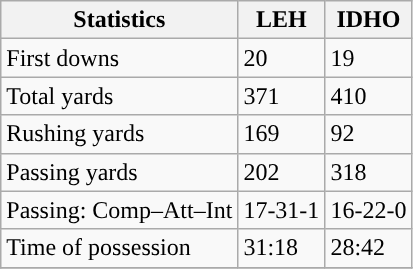<table class="wikitable" style="float: left;">
<tr>
<th>Statistics</th>
<th>LEH</th>
<th>IDHO</th>
</tr>
<tr>
<td>First downs</td>
<td>20</td>
<td>19</td>
</tr>
<tr>
<td>Total yards</td>
<td>371</td>
<td>410</td>
</tr>
<tr>
<td>Rushing yards</td>
<td>169</td>
<td>92</td>
</tr>
<tr>
<td>Passing yards</td>
<td>202</td>
<td>318</td>
</tr>
<tr>
<td>Passing: Comp–Att–Int</td>
<td>17-31-1</td>
<td>16-22-0</td>
</tr>
<tr>
<td>Time of possession</td>
<td>31:18</td>
<td>28:42</td>
</tr>
<tr>
</tr>
</table>
